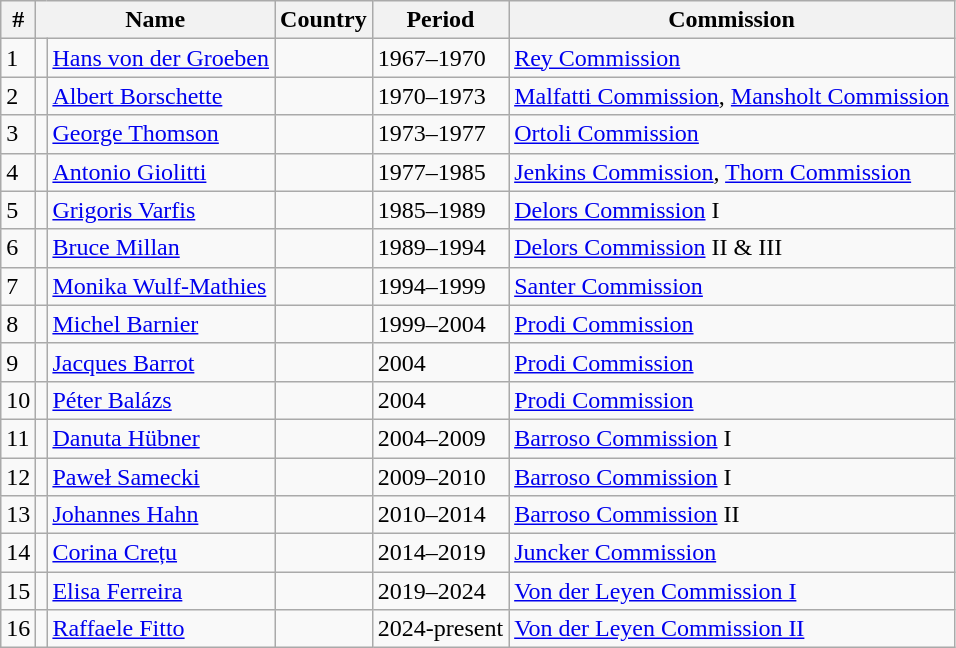<table class="wikitable">
<tr>
<th>#</th>
<th colspan=2>Name</th>
<th>Country</th>
<th>Period</th>
<th>Commission</th>
</tr>
<tr>
<td>1</td>
<td></td>
<td><a href='#'>Hans von der Groeben</a></td>
<td></td>
<td>1967–1970</td>
<td><a href='#'>Rey Commission</a></td>
</tr>
<tr>
<td>2</td>
<td></td>
<td><a href='#'>Albert Borschette</a></td>
<td></td>
<td>1970–1973</td>
<td><a href='#'>Malfatti Commission</a>, <a href='#'>Mansholt Commission</a></td>
</tr>
<tr>
<td>3</td>
<td></td>
<td><a href='#'>George Thomson</a></td>
<td></td>
<td>1973–1977</td>
<td><a href='#'>Ortoli Commission</a></td>
</tr>
<tr>
<td>4</td>
<td></td>
<td><a href='#'>Antonio Giolitti</a></td>
<td></td>
<td>1977–1985</td>
<td><a href='#'>Jenkins Commission</a>, <a href='#'>Thorn Commission</a></td>
</tr>
<tr>
<td>5</td>
<td></td>
<td><a href='#'>Grigoris Varfis</a></td>
<td></td>
<td>1985–1989</td>
<td><a href='#'>Delors Commission</a> I</td>
</tr>
<tr>
<td>6</td>
<td></td>
<td><a href='#'>Bruce Millan</a></td>
<td></td>
<td>1989–1994</td>
<td><a href='#'>Delors Commission</a> II & III</td>
</tr>
<tr>
<td>7</td>
<td></td>
<td><a href='#'>Monika Wulf-Mathies</a></td>
<td></td>
<td>1994–1999</td>
<td><a href='#'>Santer Commission</a></td>
</tr>
<tr>
<td>8</td>
<td></td>
<td><a href='#'>Michel Barnier</a></td>
<td></td>
<td>1999–2004</td>
<td><a href='#'>Prodi Commission</a></td>
</tr>
<tr>
<td>9</td>
<td></td>
<td><a href='#'>Jacques Barrot</a></td>
<td></td>
<td>2004</td>
<td><a href='#'>Prodi Commission</a></td>
</tr>
<tr>
<td>10</td>
<td></td>
<td><a href='#'>Péter Balázs</a></td>
<td></td>
<td>2004</td>
<td><a href='#'>Prodi Commission</a></td>
</tr>
<tr>
<td>11</td>
<td></td>
<td><a href='#'>Danuta Hübner</a></td>
<td></td>
<td>2004–2009</td>
<td><a href='#'>Barroso Commission</a> I</td>
</tr>
<tr>
<td>12</td>
<td></td>
<td><a href='#'>Paweł Samecki</a></td>
<td></td>
<td>2009–2010</td>
<td><a href='#'>Barroso Commission</a> I</td>
</tr>
<tr>
<td>13</td>
<td></td>
<td><a href='#'>Johannes Hahn</a></td>
<td></td>
<td>2010–2014</td>
<td><a href='#'>Barroso Commission</a> II</td>
</tr>
<tr>
<td>14</td>
<td></td>
<td><a href='#'>Corina Crețu</a></td>
<td></td>
<td>2014–2019</td>
<td><a href='#'>Juncker Commission</a></td>
</tr>
<tr>
<td>15</td>
<td></td>
<td><a href='#'>Elisa Ferreira</a></td>
<td></td>
<td>2019–2024</td>
<td><a href='#'>Von der Leyen Commission I</a></td>
</tr>
<tr>
<td>16</td>
<td></td>
<td><a href='#'>Raffaele Fitto</a></td>
<td></td>
<td>2024-present</td>
<td><a href='#'>Von der Leyen Commission II</a></td>
</tr>
</table>
